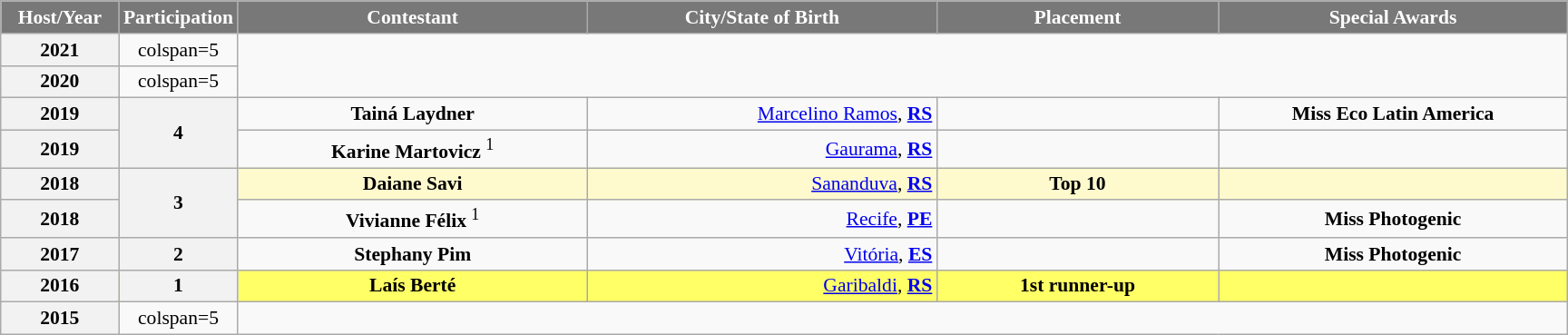<table class="wikitable sortable" style="font-size: 90%; text-align:center">
<tr>
<th width="80" style="background-color:#787878;color:#FFFFFF;">Host/Year</th>
<th width="80" style="background-color:#787878;color:#FFFFFF;">Participation</th>
<th width="250" style="background-color:#787878;color:#FFFFFF;">Contestant</th>
<th width="250" style="background-color:#787878;color:#FFFFFF;">City/State of Birth</th>
<th width="200" style="background-color:#787878;color:#FFFFFF;">Placement</th>
<th width="250" style="background-color:#787878;color:#FFFFFF;">Special Awards</th>
</tr>
<tr>
<th>2021</th>
<td>colspan=5 </td>
</tr>
<tr>
<th>2020</th>
<td>colspan=5 </td>
</tr>
<tr>
<th>2019</th>
<th rowspan="2">4</th>
<td><strong>Tainá Laydner</strong></td>
<td align="right"><a href='#'>Marcelino Ramos</a>, <strong><a href='#'>RS</a></strong></td>
<td></td>
<td><strong>Miss Eco Latin America</strong></td>
</tr>
<tr>
<th>2019</th>
<td><strong>Karine Martovicz</strong> <sup>1</sup></td>
<td align="right"><a href='#'>Gaurama</a>, <strong><a href='#'>RS</a></strong></td>
<td></td>
<td></td>
</tr>
<tr bgcolor="FFFACD">
<th>2018</th>
<th rowspan="2">3</th>
<td><strong>Daiane Savi</strong></td>
<td align="right"><a href='#'>Sananduva</a>, <strong><a href='#'>RS</a></strong></td>
<td><strong>Top 10</strong></td>
<td></td>
</tr>
<tr>
<th>2018</th>
<td><strong>Vivianne Félix</strong> <sup>1</sup></td>
<td align="right"><a href='#'>Recife</a>, <strong><a href='#'>PE</a></strong></td>
<td></td>
<td><strong>Miss Photogenic</strong></td>
</tr>
<tr>
<th>2017</th>
<th>2</th>
<td><strong>Stephany Pim</strong></td>
<td align="right"><a href='#'>Vitória</a>, <strong><a href='#'>ES</a></strong></td>
<td></td>
<td><strong>Miss Photogenic</strong></td>
</tr>
<tr bgcolor="FFFF66">
<th>2016</th>
<th>1</th>
<td><strong>Laís Berté</strong></td>
<td align="right"><a href='#'>Garibaldi</a>, <strong><a href='#'>RS</a></strong></td>
<td><strong>1st runner-up</strong></td>
<td></td>
</tr>
<tr>
<th>2015</th>
<td>colspan=5 </td>
</tr>
</table>
